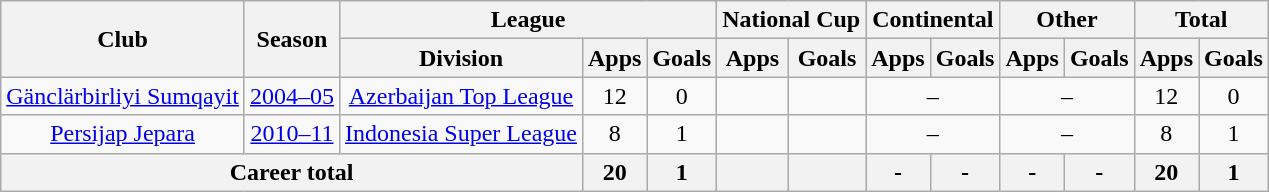<table class="wikitable" style="text-align: center;">
<tr>
<th rowspan="2">Club</th>
<th rowspan="2">Season</th>
<th colspan="3">League</th>
<th colspan="2">National Cup</th>
<th colspan="2">Continental</th>
<th colspan="2">Other</th>
<th colspan="2">Total</th>
</tr>
<tr>
<th>Division</th>
<th>Apps</th>
<th>Goals</th>
<th>Apps</th>
<th>Goals</th>
<th>Apps</th>
<th>Goals</th>
<th>Apps</th>
<th>Goals</th>
<th>Apps</th>
<th>Goals</th>
</tr>
<tr>
<td valign="center"><a href='#'>Gänclärbirliyi Sumqayit</a></td>
<td><a href='#'>2004–05</a></td>
<td><a href='#'>Azerbaijan Top League</a></td>
<td>12</td>
<td>0</td>
<td></td>
<td></td>
<td colspan="2">–</td>
<td colspan="2">–</td>
<td>12</td>
<td>0</td>
</tr>
<tr>
<td valign="center"><a href='#'>Persijap Jepara</a></td>
<td><a href='#'>2010–11</a></td>
<td><a href='#'>Indonesia Super League</a></td>
<td>8</td>
<td>1</td>
<td></td>
<td></td>
<td colspan="2">–</td>
<td colspan="2">–</td>
<td>8</td>
<td>1</td>
</tr>
<tr>
<th colspan="3">Career total</th>
<th>20</th>
<th>1</th>
<th></th>
<th></th>
<th>-</th>
<th>-</th>
<th>-</th>
<th>-</th>
<th>20</th>
<th>1</th>
</tr>
</table>
